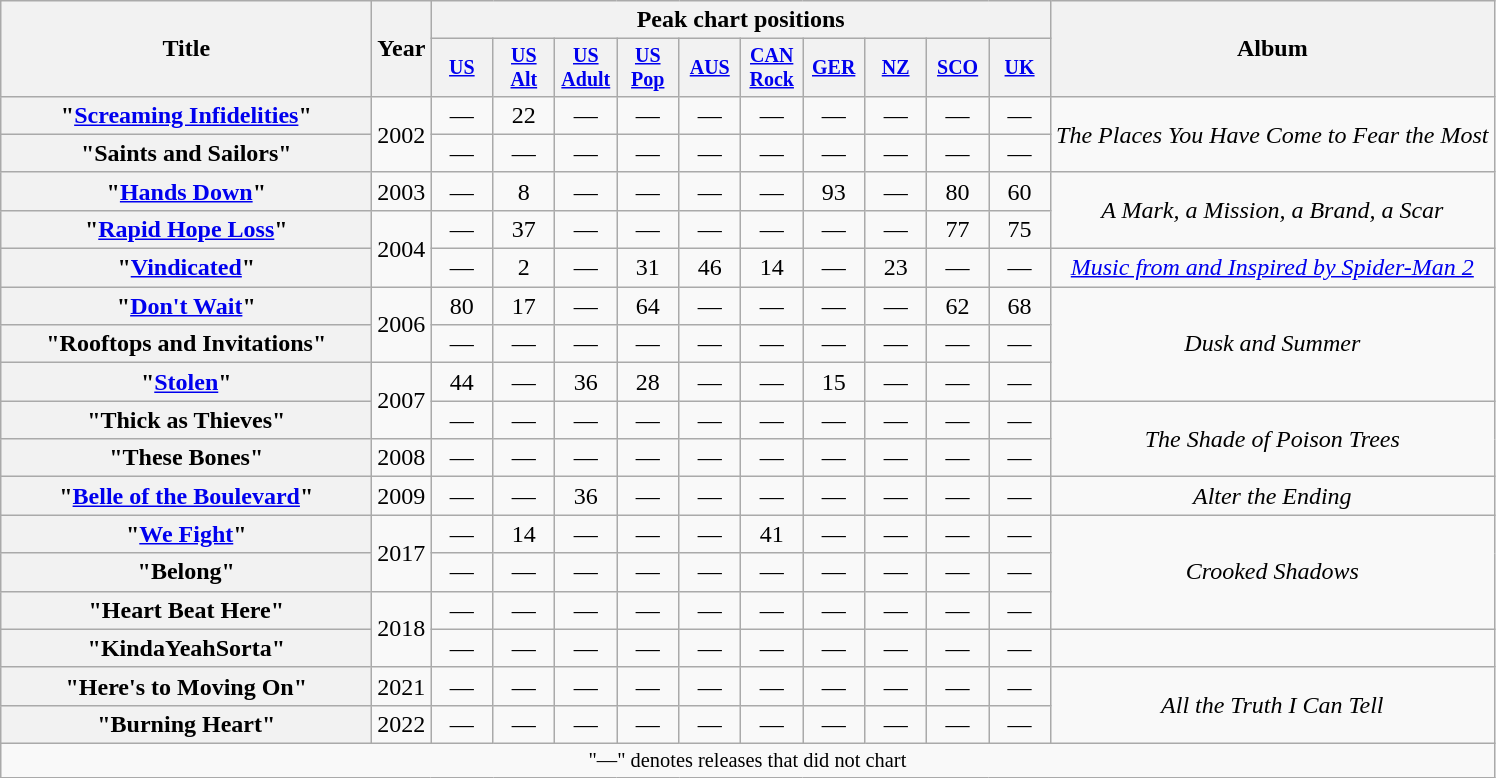<table class="wikitable plainrowheaders" style="text-align:center;">
<tr>
<th rowspan="2" style="width:15em;">Title</th>
<th rowspan="2">Year</th>
<th colspan="10">Peak chart positions</th>
<th rowspan="2">Album</th>
</tr>
<tr style="font-size:smaller;">
<th width="35"><a href='#'>US</a><br></th>
<th width="35"><a href='#'>US<br>Alt</a><br></th>
<th width="35"><a href='#'>US<br>Adult</a><br></th>
<th width="35"><a href='#'>US<br>Pop</a><br></th>
<th width="35"><a href='#'>AUS</a><br></th>
<th width="35"><a href='#'>CAN<br>Rock</a><br></th>
<th width="35"><a href='#'>GER</a><br></th>
<th width="35"><a href='#'>NZ</a><br></th>
<th width="35"><a href='#'>SCO</a><br></th>
<th width="35"><a href='#'>UK</a><br></th>
</tr>
<tr>
<th scope="row">"<a href='#'>Screaming Infidelities</a>"</th>
<td rowspan="2">2002</td>
<td>—</td>
<td>22</td>
<td>—</td>
<td>—</td>
<td>—</td>
<td>—</td>
<td>—</td>
<td>—</td>
<td>—</td>
<td>—</td>
<td rowspan="2"><em>The Places You Have Come to Fear the Most</em></td>
</tr>
<tr>
<th scope="row">"Saints and Sailors"</th>
<td>—</td>
<td>—</td>
<td>—</td>
<td>—</td>
<td>—</td>
<td>—</td>
<td>—</td>
<td>—</td>
<td>—</td>
<td>—</td>
</tr>
<tr>
<th scope="row">"<a href='#'>Hands Down</a>"</th>
<td>2003</td>
<td>—</td>
<td>8</td>
<td>—</td>
<td>—</td>
<td>—</td>
<td>—</td>
<td>93</td>
<td>—</td>
<td>80</td>
<td>60</td>
<td rowspan="2"><em>A Mark, a Mission, a Brand, a Scar</em></td>
</tr>
<tr>
<th scope="row">"<a href='#'>Rapid Hope Loss</a>"</th>
<td rowspan="2">2004</td>
<td>—</td>
<td>37</td>
<td>—</td>
<td>—</td>
<td>—</td>
<td>—</td>
<td>—</td>
<td>—</td>
<td>77</td>
<td>75</td>
</tr>
<tr>
<th scope="row">"<a href='#'>Vindicated</a>"</th>
<td>—</td>
<td>2</td>
<td>—</td>
<td>31</td>
<td>46</td>
<td>14</td>
<td>—</td>
<td>23</td>
<td>—</td>
<td>—</td>
<td><em><a href='#'>Music from and Inspired by Spider-Man 2</a></em></td>
</tr>
<tr>
<th scope="row">"<a href='#'>Don't Wait</a>"</th>
<td rowspan="2">2006</td>
<td>80</td>
<td>17</td>
<td>—</td>
<td>64</td>
<td>—</td>
<td>—</td>
<td>—</td>
<td>—</td>
<td>62</td>
<td>68</td>
<td rowspan="3"><em>Dusk and Summer</em></td>
</tr>
<tr>
<th scope="row">"Rooftops and Invitations"</th>
<td>—</td>
<td>—</td>
<td>—</td>
<td>—</td>
<td>—</td>
<td>—</td>
<td>—</td>
<td>—</td>
<td>—</td>
<td>—</td>
</tr>
<tr>
<th scope="row">"<a href='#'>Stolen</a>"</th>
<td rowspan="2">2007</td>
<td>44</td>
<td>—</td>
<td>36</td>
<td>28</td>
<td>—</td>
<td>—</td>
<td>15</td>
<td>—</td>
<td>—</td>
<td>—</td>
</tr>
<tr>
<th scope="row">"Thick as Thieves"</th>
<td>—</td>
<td>—</td>
<td>—</td>
<td>—</td>
<td>—</td>
<td>—</td>
<td>—</td>
<td>—</td>
<td>—</td>
<td>—</td>
<td rowspan="2"><em>The Shade of Poison Trees</em></td>
</tr>
<tr>
<th scope="row">"These Bones"</th>
<td>2008</td>
<td>—</td>
<td>—</td>
<td>—</td>
<td>—</td>
<td>—</td>
<td>—</td>
<td>—</td>
<td>—</td>
<td>—</td>
<td>—</td>
</tr>
<tr>
<th scope="row">"<a href='#'>Belle of the Boulevard</a>"</th>
<td>2009</td>
<td>—</td>
<td>—</td>
<td>36</td>
<td>—</td>
<td>—</td>
<td>—</td>
<td>—</td>
<td>—</td>
<td>—</td>
<td>—</td>
<td><em>Alter the Ending</em></td>
</tr>
<tr>
<th scope="row">"<a href='#'>We Fight</a>"</th>
<td rowspan="2">2017</td>
<td>—</td>
<td>14</td>
<td>—</td>
<td>—</td>
<td>—</td>
<td>41</td>
<td>—</td>
<td>—</td>
<td>—</td>
<td>—</td>
<td rowspan="3"><em>Crooked Shadows</em></td>
</tr>
<tr>
<th scope="row">"Belong"<br></th>
<td>—</td>
<td>—</td>
<td>—</td>
<td>—</td>
<td>—</td>
<td>—</td>
<td>—</td>
<td>—</td>
<td>—</td>
<td>—</td>
</tr>
<tr>
<th scope="row">"Heart Beat Here"</th>
<td rowspan="2">2018</td>
<td>—</td>
<td>—</td>
<td>—</td>
<td>—</td>
<td>—</td>
<td>—</td>
<td>—</td>
<td>—</td>
<td>—</td>
<td>—</td>
</tr>
<tr>
<th scope="row">"KindaYeahSorta"</th>
<td>—</td>
<td>—</td>
<td>—</td>
<td>—</td>
<td>—</td>
<td>—</td>
<td>—</td>
<td>—</td>
<td>—</td>
<td>—</td>
<td></td>
</tr>
<tr>
<th scope="row">"Here's to Moving On"</th>
<td>2021</td>
<td>—</td>
<td>—</td>
<td>—</td>
<td>—</td>
<td>—</td>
<td>—</td>
<td>—</td>
<td>—</td>
<td>—</td>
<td>—</td>
<td rowspan=2><em>All the Truth I Can Tell</em></td>
</tr>
<tr>
<th scope="row">"Burning Heart"</th>
<td>2022</td>
<td>—</td>
<td>—</td>
<td>—</td>
<td>—</td>
<td>—</td>
<td>—</td>
<td>—</td>
<td>—</td>
<td>—</td>
<td>—</td>
</tr>
<tr>
<td colspan="15" style="font-size:85%">"—" denotes releases that did not chart</td>
</tr>
</table>
